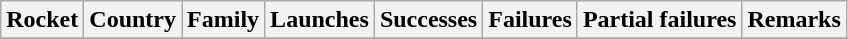<table class="wikitable sortable">
<tr>
<th>Rocket</th>
<th>Country</th>
<th>Family</th>
<th>Launches</th>
<th>Successes</th>
<th>Failures</th>
<th>Partial failures</th>
<th>Remarks</th>
</tr>
<tr>
</tr>
</table>
